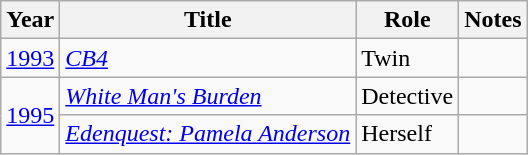<table class="wikitable sortable plainrowheaders">
<tr>
<th>Year</th>
<th>Title</th>
<th>Role</th>
<th class="unsortable">Notes</th>
</tr>
<tr>
<td><a href='#'>1993</a></td>
<td><em><a href='#'>CB4</a></em></td>
<td>Twin</td>
<td></td>
</tr>
<tr>
<td rowspan="2"><a href='#'>1995</a></td>
<td><em><a href='#'>White Man's Burden</a></em></td>
<td>Detective</td>
<td></td>
</tr>
<tr>
<td><em><a href='#'>Edenquest: Pamela Anderson</a></em></td>
<td>Herself</td>
<td></td>
</tr>
</table>
